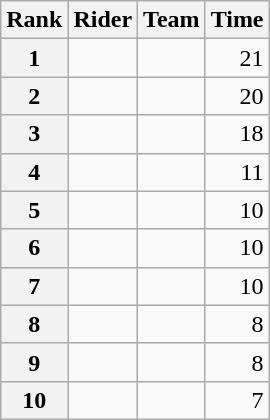<table class="wikitable" margin-bottom:0;">
<tr>
<th scope="col">Rank</th>
<th scope="col">Rider</th>
<th scope="col">Team</th>
<th scope="col">Time</th>
</tr>
<tr>
<th scope="row">1</th>
<td> </td>
<td></td>
<td align="right">21</td>
</tr>
<tr>
<th scope="row">2</th>
<td> </td>
<td></td>
<td align="right">20</td>
</tr>
<tr>
<th scope="row">3</th>
<td></td>
<td></td>
<td align="right">18</td>
</tr>
<tr>
<th scope="row">4</th>
<td></td>
<td></td>
<td align="right">11</td>
</tr>
<tr>
<th scope="row">5</th>
<td></td>
<td></td>
<td align="right">10</td>
</tr>
<tr>
<th scope="row">6</th>
<td></td>
<td></td>
<td align="right">10</td>
</tr>
<tr>
<th scope="row">7</th>
<td></td>
<td></td>
<td align="right">10</td>
</tr>
<tr>
<th scope="row">8</th>
<td></td>
<td></td>
<td align="right">8</td>
</tr>
<tr>
<th scope="row">9</th>
<td></td>
<td></td>
<td align="right">8</td>
</tr>
<tr>
<th scope="row">10</th>
<td></td>
<td></td>
<td align="right">7</td>
</tr>
</table>
